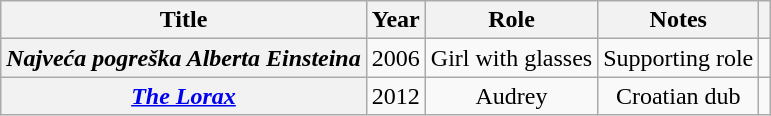<table class="wikitable sortable plainrowheaders" style="text-align:center;">
<tr>
<th scope="col">Title</th>
<th scope="col">Year</th>
<th scope="col">Role</th>
<th scope="col" class="unsortable">Notes</th>
<th scope="col" class="unsortable"></th>
</tr>
<tr>
<th scope="row"><em>Najveća pogreška Alberta Einsteina</em></th>
<td>2006</td>
<td>Girl with glasses</td>
<td>Supporting role</td>
<td style="text-align:center;"></td>
</tr>
<tr>
<th scope="row"><em><a href='#'>The Lorax</a></em></th>
<td>2012</td>
<td>Audrey</td>
<td>Croatian dub</td>
<td style="text-align:center;"></td>
</tr>
</table>
